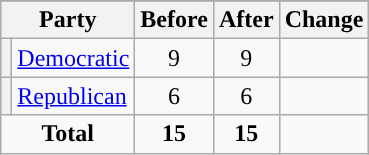<table class="wikitable" style="text-align:center;">
<tr>
</tr>
<tr>
<th colspan=2>Party</th>
<th>Before</th>
<th>After</th>
<th>Change</th>
</tr>
<tr>
<th style="background-color:"></th>
<td style="text-align:left;"><a href='#'>Democratic</a></td>
<td>9</td>
<td>9</td>
<td></td>
</tr>
<tr>
<th style="background-color:"></th>
<td style="text-align:left;"><a href='#'>Republican</a></td>
<td>6</td>
<td>6</td>
<td></td>
</tr>
<tr>
<td colspan=2><strong>Total</strong></td>
<td><strong>15</strong></td>
<td><strong>15</strong></td>
<td></td>
</tr>
</table>
